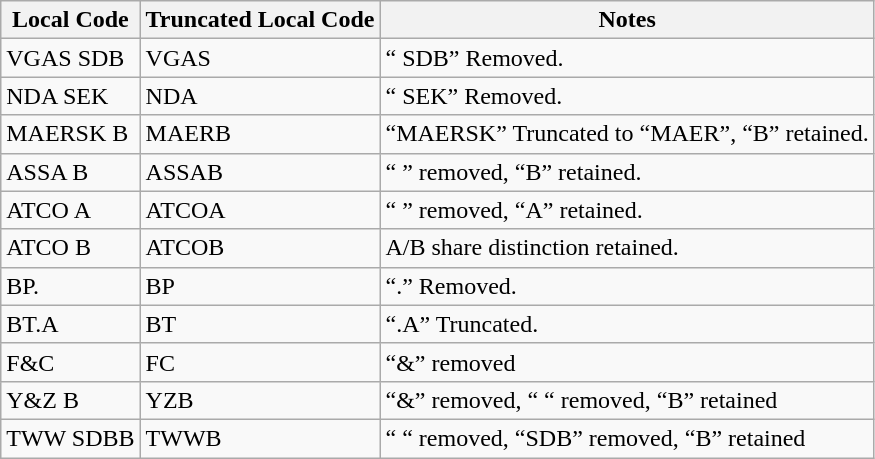<table class="wikitable">
<tr>
<th>Local Code</th>
<th>Truncated Local Code</th>
<th>Notes</th>
</tr>
<tr>
<td>VGAS  SDB</td>
<td>VGAS</td>
<td>“  SDB” Removed.</td>
</tr>
<tr>
<td>NDA  SEK</td>
<td>NDA</td>
<td>“  SEK” Removed.</td>
</tr>
<tr>
<td>MAERSK  B</td>
<td>MAERB</td>
<td>“MAERSK” Truncated to “MAER”, “B” retained.</td>
</tr>
<tr>
<td>ASSA  B</td>
<td>ASSAB</td>
<td>“ ” removed, “B” retained.</td>
</tr>
<tr>
<td>ATCO A</td>
<td>ATCOA</td>
<td>“ ” removed, “A” retained.</td>
</tr>
<tr>
<td>ATCO B</td>
<td>ATCOB</td>
<td>A/B share distinction retained.</td>
</tr>
<tr>
<td>BP.</td>
<td>BP</td>
<td>“.” Removed.</td>
</tr>
<tr>
<td>BT.A</td>
<td>BT</td>
<td>“.A” Truncated.</td>
</tr>
<tr>
<td>F&C</td>
<td>FC</td>
<td>“&” removed</td>
</tr>
<tr>
<td>Y&Z B</td>
<td>YZB</td>
<td>“&” removed, “ “ removed, “B” retained</td>
</tr>
<tr>
<td>TWW SDBB</td>
<td>TWWB</td>
<td>“ “ removed, “SDB” removed, “B” retained</td>
</tr>
</table>
